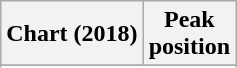<table class="wikitable plainrowheaders sortable" style="text-align:center;">
<tr>
<th>Chart (2018)</th>
<th>Peak<br>position</th>
</tr>
<tr>
</tr>
<tr>
</tr>
</table>
